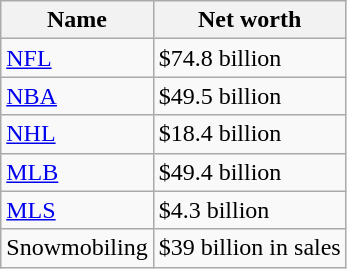<table class="wikitable sortable">
<tr>
<th>Name</th>
<th>Net worth</th>
</tr>
<tr>
<td><a href='#'>NFL</a></td>
<td>$74.8 billion</td>
</tr>
<tr>
<td><a href='#'>NBA</a></td>
<td>$49.5 billion</td>
</tr>
<tr>
<td><a href='#'>NHL</a></td>
<td>$18.4 billion</td>
</tr>
<tr>
<td><a href='#'>MLB</a></td>
<td>$49.4 billion</td>
</tr>
<tr>
<td><a href='#'>MLS</a></td>
<td>$4.3 billion</td>
</tr>
<tr>
<td>Snowmobiling</td>
<td>$39 billion in sales</td>
</tr>
</table>
